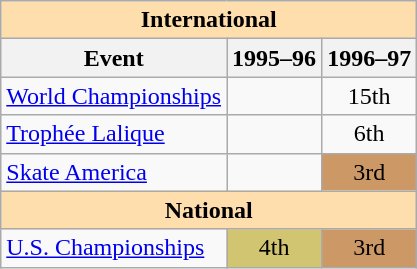<table class="wikitable" style="text-align:center">
<tr>
<th style="background-color: #ffdead; " colspan=3 align=center>International</th>
</tr>
<tr>
<th>Event</th>
<th>1995–96</th>
<th>1996–97</th>
</tr>
<tr>
<td align=left><a href='#'>World Championships</a></td>
<td></td>
<td>15th</td>
</tr>
<tr>
<td align=left> <a href='#'>Trophée Lalique</a></td>
<td></td>
<td>6th</td>
</tr>
<tr>
<td align=left> <a href='#'>Skate America</a></td>
<td></td>
<td bgcolor=cc9966>3rd</td>
</tr>
<tr>
<th style="background-color: #ffdead; " colspan=3 align=center>National</th>
</tr>
<tr>
<td align=left><a href='#'>U.S. Championships</a></td>
<td bgcolor=d1c571>4th</td>
<td bgcolor=cc9966>3rd</td>
</tr>
</table>
